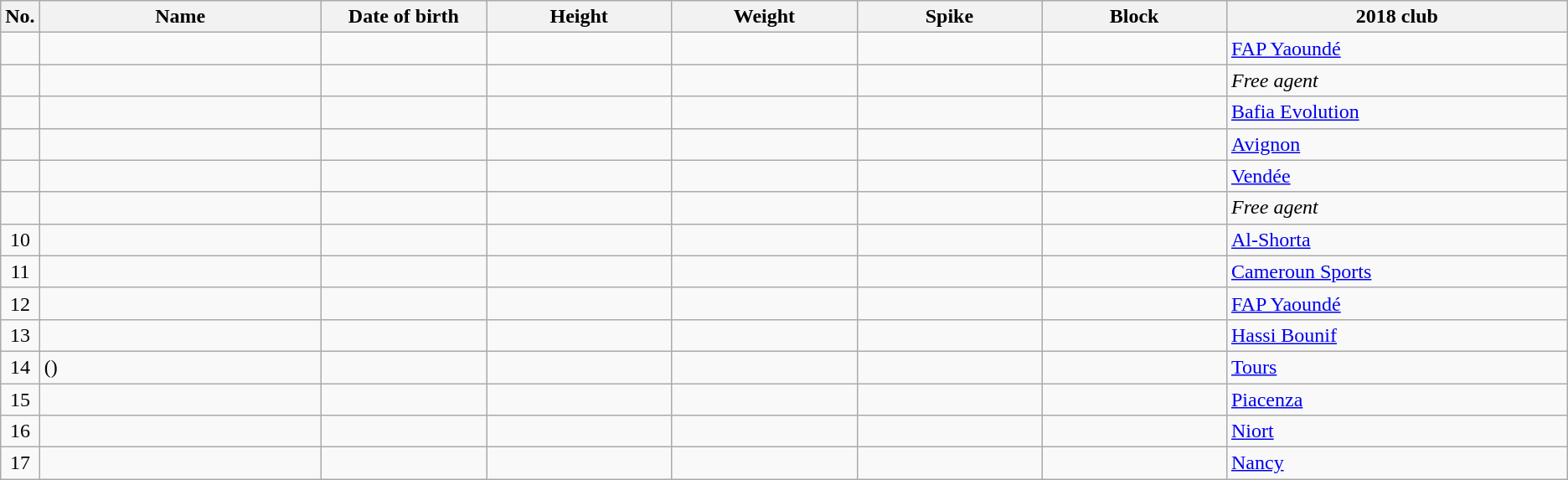<table class="wikitable sortable" style="font-size:100%; text-align:center">
<tr>
<th>No.</th>
<th style="width:14em">Name</th>
<th style="width:8em">Date of birth</th>
<th style="width:9em">Height</th>
<th style="width:9em">Weight</th>
<th style="width:9em">Spike</th>
<th style="width:9em">Block</th>
<th style="width:17em">2018 club</th>
</tr>
<tr>
<td></td>
<td align=left></td>
<td align=right></td>
<td></td>
<td></td>
<td></td>
<td></td>
<td align=left> <a href='#'>FAP Yaoundé</a></td>
</tr>
<tr>
<td></td>
<td align=left></td>
<td align=right></td>
<td></td>
<td></td>
<td></td>
<td></td>
<td align=left><em>Free agent</em></td>
</tr>
<tr>
<td></td>
<td align=left></td>
<td align=right></td>
<td></td>
<td></td>
<td></td>
<td></td>
<td align=left> <a href='#'>Bafia Evolution</a></td>
</tr>
<tr>
<td></td>
<td align=left></td>
<td align=right></td>
<td></td>
<td></td>
<td></td>
<td></td>
<td align=left> <a href='#'>Avignon</a></td>
</tr>
<tr>
<td></td>
<td align=left></td>
<td align=right></td>
<td></td>
<td></td>
<td></td>
<td></td>
<td align=left> <a href='#'>Vendée</a></td>
</tr>
<tr>
<td></td>
<td align=left></td>
<td align=right></td>
<td></td>
<td></td>
<td></td>
<td></td>
<td align=left><em>Free agent</em></td>
</tr>
<tr>
<td>10</td>
<td align=left></td>
<td align=right></td>
<td></td>
<td></td>
<td></td>
<td></td>
<td align=left> <a href='#'>Al-Shorta</a></td>
</tr>
<tr>
<td>11</td>
<td align=left></td>
<td align=right></td>
<td></td>
<td></td>
<td></td>
<td></td>
<td align=left> <a href='#'>Cameroun Sports</a></td>
</tr>
<tr>
<td>12</td>
<td align=left></td>
<td align=right></td>
<td></td>
<td></td>
<td></td>
<td></td>
<td align=left> <a href='#'>FAP Yaoundé</a></td>
</tr>
<tr>
<td>13</td>
<td align=left></td>
<td align=right></td>
<td></td>
<td></td>
<td></td>
<td></td>
<td align=left> <a href='#'>Hassi Bounif</a></td>
</tr>
<tr>
<td>14</td>
<td align=left> ()</td>
<td align=right></td>
<td></td>
<td></td>
<td></td>
<td></td>
<td align=left> <a href='#'>Tours</a></td>
</tr>
<tr>
<td>15</td>
<td align=left></td>
<td align=right></td>
<td></td>
<td></td>
<td></td>
<td></td>
<td align=left> <a href='#'>Piacenza</a></td>
</tr>
<tr>
<td>16</td>
<td align=left></td>
<td align=right></td>
<td></td>
<td></td>
<td></td>
<td></td>
<td align=left> <a href='#'>Niort</a></td>
</tr>
<tr>
<td>17</td>
<td align=left></td>
<td align=right></td>
<td></td>
<td></td>
<td></td>
<td></td>
<td align=left> <a href='#'>Nancy</a></td>
</tr>
</table>
